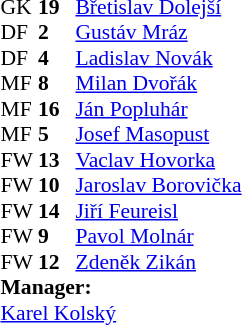<table style="font-size:90%; margin:0.2em auto;" cellspacing="0" cellpadding="0">
<tr>
<th width="25"></th>
<th width="25"></th>
</tr>
<tr>
<td>GK</td>
<td><strong>19</strong></td>
<td><a href='#'>Břetislav Dolejší</a></td>
</tr>
<tr>
<td>DF</td>
<td><strong>2</strong></td>
<td><a href='#'>Gustáv Mráz</a></td>
</tr>
<tr>
<td>DF</td>
<td><strong>4</strong></td>
<td><a href='#'>Ladislav Novák</a></td>
</tr>
<tr>
<td>MF</td>
<td><strong>8</strong></td>
<td><a href='#'>Milan Dvořák</a></td>
</tr>
<tr>
<td>MF</td>
<td><strong>16</strong></td>
<td><a href='#'>Ján Popluhár</a></td>
</tr>
<tr>
<td>MF</td>
<td><strong>5</strong></td>
<td><a href='#'>Josef Masopust</a></td>
</tr>
<tr>
<td>FW</td>
<td><strong>13</strong></td>
<td><a href='#'>Vaclav Hovorka</a></td>
</tr>
<tr>
<td>FW</td>
<td><strong>10</strong></td>
<td><a href='#'>Jaroslav Borovička</a></td>
</tr>
<tr>
<td>FW</td>
<td><strong>14</strong></td>
<td><a href='#'>Jiří Feureisl</a></td>
</tr>
<tr>
<td>FW</td>
<td><strong>9</strong></td>
<td><a href='#'>Pavol Molnár</a></td>
</tr>
<tr>
<td>FW</td>
<td><strong>12</strong></td>
<td><a href='#'>Zdeněk Zikán</a></td>
</tr>
<tr>
<td colspan=3><strong>Manager:</strong></td>
</tr>
<tr>
<td colspan=4><a href='#'>Karel Kolský</a></td>
</tr>
</table>
